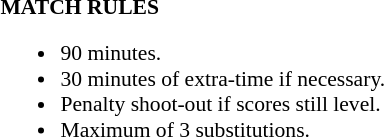<table width=100% style="font-size: 90%">
<tr>
<td width=50% valign=top><br><strong>MATCH RULES</strong><ul><li>90 minutes.</li><li>30 minutes of extra-time if necessary.</li><li>Penalty shoot-out if scores still level.</li><li>Maximum of 3 substitutions.</li></ul></td>
</tr>
</table>
